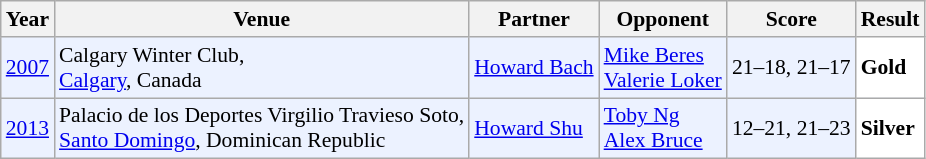<table class="sortable wikitable" style="font-size: 90%;">
<tr>
<th>Year</th>
<th>Venue</th>
<th>Partner</th>
<th>Opponent</th>
<th>Score</th>
<th>Result</th>
</tr>
<tr style="background:#ECF2FF">
<td align="center"><a href='#'>2007</a></td>
<td align="left">Calgary Winter Club,<br><a href='#'>Calgary</a>, Canada</td>
<td align="left"> <a href='#'>Howard Bach</a></td>
<td align="left"> <a href='#'>Mike Beres</a> <br>  <a href='#'>Valerie Loker</a></td>
<td align="left">21–18, 21–17</td>
<td style="text-align:left; background:white"> <strong>Gold</strong></td>
</tr>
<tr style="background:#ECF2FF">
<td align="center"><a href='#'>2013</a></td>
<td align="left">Palacio de los Deportes Virgilio Travieso Soto,<br><a href='#'>Santo Domingo</a>, Dominican Republic</td>
<td align="left"> <a href='#'>Howard Shu</a></td>
<td align="left"> <a href='#'>Toby Ng</a> <br>  <a href='#'>Alex Bruce</a></td>
<td align="left">12–21, 21–23</td>
<td style="text-align:left; background:white"> <strong>Silver</strong></td>
</tr>
</table>
